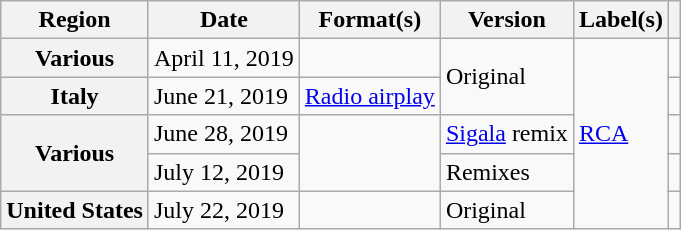<table class="wikitable plainrowheaders">
<tr>
<th scope="col">Region</th>
<th scope="col">Date</th>
<th scope="col">Format(s)</th>
<th scope="col">Version</th>
<th scope="col">Label(s)</th>
<th scope="col"></th>
</tr>
<tr>
<th scope="row">Various</th>
<td>April 11, 2019</td>
<td></td>
<td rowspan="2">Original</td>
<td rowspan="5"><a href='#'>RCA</a></td>
<td></td>
</tr>
<tr>
<th scope="row">Italy</th>
<td>June 21, 2019</td>
<td><a href='#'>Radio airplay</a></td>
<td></td>
</tr>
<tr>
<th scope="row" rowspan="2">Various</th>
<td>June 28, 2019</td>
<td rowspan="2"></td>
<td><a href='#'>Sigala</a> remix</td>
<td></td>
</tr>
<tr>
<td>July 12, 2019</td>
<td>Remixes</td>
<td></td>
</tr>
<tr>
<th scope="row">United States</th>
<td>July 22, 2019</td>
<td></td>
<td>Original</td>
<td></td>
</tr>
</table>
